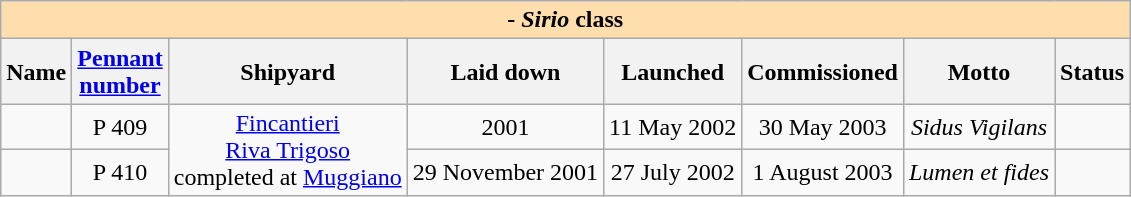<table border="1" class="sortable wikitable">
<tr>
<th colspan="11" style="background:#ffdead;"> - <em>Sirio</em> class</th>
</tr>
<tr>
<th>Name</th>
<th><a href='#'>Pennant<br>number</a></th>
<th>Shipyard</th>
<th>Laid down</th>
<th>Launched</th>
<th>Commissioned</th>
<th>Motto</th>
<th>Status</th>
</tr>
<tr style="text-align:center;">
<td></td>
<td>P 409</td>
<td rowspan=2 align=center><a href='#'>Fincantieri</a><br><a href='#'>Riva Trigoso</a><br>completed at <a href='#'>Muggiano</a></td>
<td>2001</td>
<td>11 May 2002</td>
<td>30 May 2003</td>
<td><em>Sidus Vigilans</em></td>
<td></td>
</tr>
<tr style="text-align:center;">
<td></td>
<td>P 410</td>
<td>29 November 2001</td>
<td>27 July 2002</td>
<td>1 August 2003</td>
<td><em>Lumen et fides</em></td>
<td></td>
</tr>
</table>
